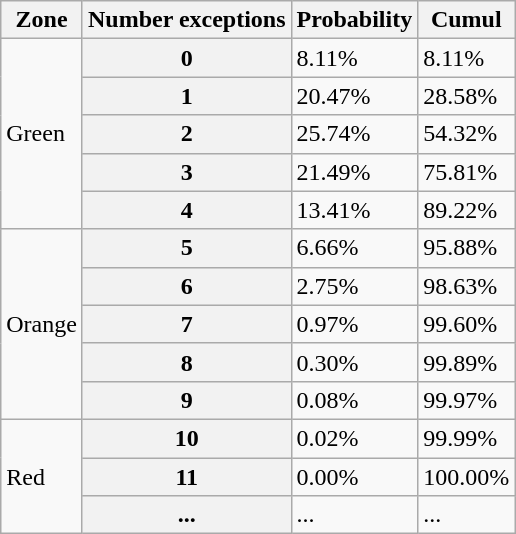<table class="wikitable alternance">
<tr>
<th scope="col">Zone</th>
<th scope="col">Number exceptions</th>
<th scope="col">Probability</th>
<th scope="col">Cumul</th>
</tr>
<tr>
<td rowspan="5">Green</td>
<th scope="row">0</th>
<td>8.11%</td>
<td>8.11%</td>
</tr>
<tr>
<th scope="row">1</th>
<td>20.47%</td>
<td>28.58%</td>
</tr>
<tr>
<th scope="row">2</th>
<td>25.74%</td>
<td>54.32%</td>
</tr>
<tr>
<th scope="row">3</th>
<td>21.49%</td>
<td>75.81%</td>
</tr>
<tr>
<th scope="row">4</th>
<td>13.41%</td>
<td>89.22%</td>
</tr>
<tr>
<td rowspan="5">Orange</td>
<th scope="row">5</th>
<td>6.66%</td>
<td>95.88%</td>
</tr>
<tr>
<th scope="row">6</th>
<td>2.75%</td>
<td>98.63%</td>
</tr>
<tr>
<th scope="row">7</th>
<td>0.97%</td>
<td>99.60%</td>
</tr>
<tr>
<th scope="row">8</th>
<td>0.30%</td>
<td>99.89%</td>
</tr>
<tr>
<th scope="row">9</th>
<td>0.08%</td>
<td>99.97%</td>
</tr>
<tr>
<td rowspan="3">Red</td>
<th scope="row">10</th>
<td>0.02%</td>
<td>99.99%</td>
</tr>
<tr>
<th scope="row">11</th>
<td>0.00%</td>
<td>100.00%</td>
</tr>
<tr>
<th scope="row">...</th>
<td>...</td>
<td>...</td>
</tr>
</table>
